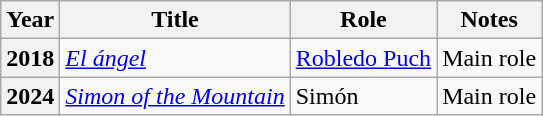<table class="wikitable plainrowheaders sortable">
<tr>
<th scope="col">Year</th>
<th scope="col">Title</th>
<th scope="col" class="unsortable">Role</th>
<th scope="col" class="unsortable">Notes</th>
</tr>
<tr>
<th scope="row">2018</th>
<td data-sort-value="Angel, El"><em><a href='#'>El ángel</a></em></td>
<td><a href='#'>Robledo Puch</a></td>
<td>Main role</td>
</tr>
<tr>
<th scope="row">2024</th>
<td><em><a href='#'>Simon of the Mountain</a></em></td>
<td>Simón</td>
<td>Main role</td>
</tr>
</table>
